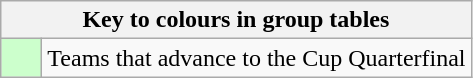<table class="wikitable" style="text-align: center;">
<tr>
<th colspan=2>Key to colours in group tables</th>
</tr>
<tr>
<td style="background:#cfc; width:20px;"></td>
<td align=left>Teams that advance to the Cup Quarterfinal</td>
</tr>
</table>
